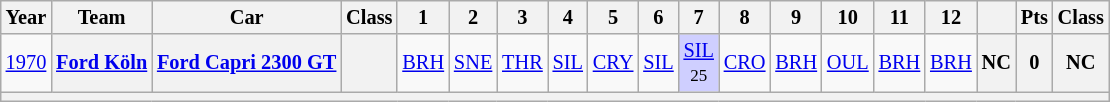<table class="wikitable" style="text-align:center; font-size:85%">
<tr>
<th>Year</th>
<th>Team</th>
<th>Car</th>
<th>Class</th>
<th>1</th>
<th>2</th>
<th>3</th>
<th>4</th>
<th>5</th>
<th>6</th>
<th>7</th>
<th>8</th>
<th>9</th>
<th>10</th>
<th>11</th>
<th>12</th>
<th></th>
<th>Pts</th>
<th>Class</th>
</tr>
<tr>
<td><a href='#'>1970</a></td>
<th><a href='#'>Ford Köln</a></th>
<th><a href='#'>Ford Capri 2300 GT</a></th>
<th><span></span></th>
<td><a href='#'>BRH</a></td>
<td><a href='#'>SNE</a></td>
<td><a href='#'>THR</a></td>
<td><a href='#'>SIL</a></td>
<td><a href='#'>CRY</a></td>
<td><a href='#'>SIL</a></td>
<td style="background:#CFCFFF;"><a href='#'>SIL</a><br><small>25</small></td>
<td><a href='#'>CRO</a></td>
<td><a href='#'>BRH</a></td>
<td><a href='#'>OUL</a></td>
<td><a href='#'>BRH</a></td>
<td><a href='#'>BRH</a></td>
<th>NC</th>
<th>0</th>
<th>NC</th>
</tr>
<tr>
<th colspan="19"></th>
</tr>
</table>
